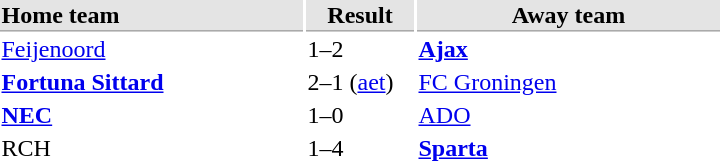<table>
<tr bgcolor="#E4E4E4">
<th style="border-bottom:1px solid #AAAAAA" width="200" align="left">Home team</th>
<th style="border-bottom:1px solid #AAAAAA" width="70" align="center">Result</th>
<th style="border-bottom:1px solid #AAAAAA" width="200">Away team</th>
</tr>
<tr>
<td><a href='#'>Feijenoord</a></td>
<td>1–2</td>
<td><strong><a href='#'>Ajax</a></strong></td>
</tr>
<tr>
<td><strong><a href='#'>Fortuna Sittard</a></strong></td>
<td>2–1 (<a href='#'>aet</a>)</td>
<td><a href='#'>FC Groningen</a></td>
</tr>
<tr>
<td><strong><a href='#'>NEC</a></strong></td>
<td>1–0</td>
<td><a href='#'>ADO</a></td>
</tr>
<tr>
<td>RCH</td>
<td>1–4</td>
<td><strong><a href='#'>Sparta</a></strong></td>
</tr>
</table>
